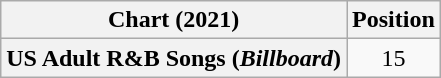<table class="wikitable plainrowheaders">
<tr>
<th scope="col">Chart (2021)</th>
<th scope="col">Position</th>
</tr>
<tr>
<th scope="row">US Adult R&B Songs (<em>Billboard</em>)</th>
<td align="center">15</td>
</tr>
</table>
